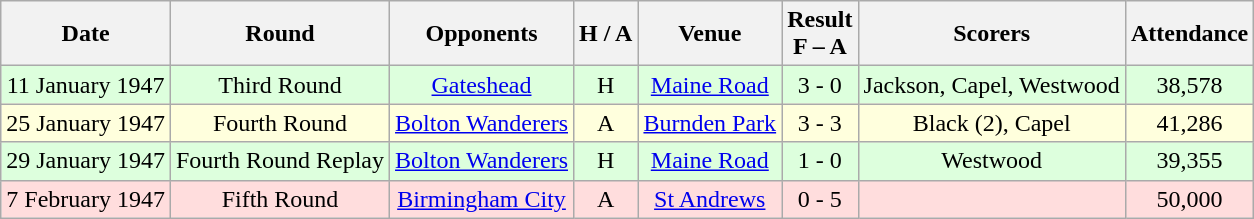<table class="wikitable" style="text-align:center">
<tr>
<th>Date</th>
<th>Round</th>
<th>Opponents</th>
<th>H / A</th>
<th>Venue</th>
<th>Result<br>F – A</th>
<th>Scorers</th>
<th>Attendance</th>
</tr>
<tr bgcolor="#ddffdd">
<td>11 January 1947</td>
<td>Third Round</td>
<td><a href='#'>Gateshead</a></td>
<td>H</td>
<td><a href='#'>Maine Road</a></td>
<td>3 - 0</td>
<td>Jackson, Capel, Westwood</td>
<td>38,578</td>
</tr>
<tr bgcolor="#ffffdd">
<td>25 January 1947</td>
<td>Fourth Round</td>
<td><a href='#'>Bolton Wanderers</a></td>
<td>A</td>
<td><a href='#'>Burnden Park</a></td>
<td>3 - 3</td>
<td>Black (2), Capel</td>
<td>41,286</td>
</tr>
<tr bgcolor="#ddffdd">
<td>29 January 1947</td>
<td>Fourth Round Replay</td>
<td><a href='#'>Bolton Wanderers</a></td>
<td>H</td>
<td><a href='#'>Maine Road</a></td>
<td>1 - 0</td>
<td>Westwood</td>
<td>39,355</td>
</tr>
<tr bgcolor="#ffdddd">
<td>7 February 1947</td>
<td>Fifth Round</td>
<td><a href='#'>Birmingham City</a></td>
<td>A</td>
<td><a href='#'>St Andrews</a></td>
<td>0 - 5</td>
<td></td>
<td>50,000</td>
</tr>
</table>
